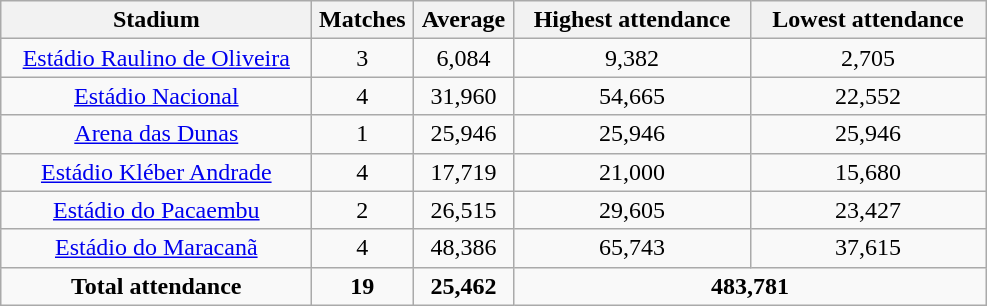<table class="wikitable plainrowheaders sortable" style="text-align:center">
<tr>
<th scope="col" ! style="width:200px;">Stadium</th>
<th scope="col" ! style="width:60px;">Matches</th>
<th scope="col" ! style="width:60px;">Average</th>
<th scope="col" ! style="width:150px;">Highest attendance</th>
<th scope="col" ! style="width:150px;">Lowest attendance</th>
</tr>
<tr>
<td><a href='#'>Estádio Raulino de Oliveira</a></td>
<td>3</td>
<td>6,084</td>
<td>9,382</td>
<td>2,705</td>
</tr>
<tr>
<td><a href='#'>Estádio Nacional</a></td>
<td>4</td>
<td>31,960</td>
<td>54,665</td>
<td>22,552</td>
</tr>
<tr>
<td><a href='#'>Arena das Dunas</a></td>
<td>1</td>
<td>25,946</td>
<td>25,946</td>
<td>25,946</td>
</tr>
<tr>
<td><a href='#'>Estádio Kléber Andrade</a></td>
<td>4</td>
<td>17,719</td>
<td>21,000</td>
<td>15,680</td>
</tr>
<tr>
<td><a href='#'>Estádio do Pacaembu</a></td>
<td>2</td>
<td>26,515</td>
<td>29,605</td>
<td>23,427</td>
</tr>
<tr>
<td><a href='#'>Estádio do Maracanã</a></td>
<td>4</td>
<td>48,386</td>
<td>65,743</td>
<td>37,615</td>
</tr>
<tr>
<td><strong>Total attendance</strong></td>
<td><strong>19</strong></td>
<td><strong>25,462</strong></td>
<td colspan=3><strong>483,781</strong></td>
</tr>
</table>
